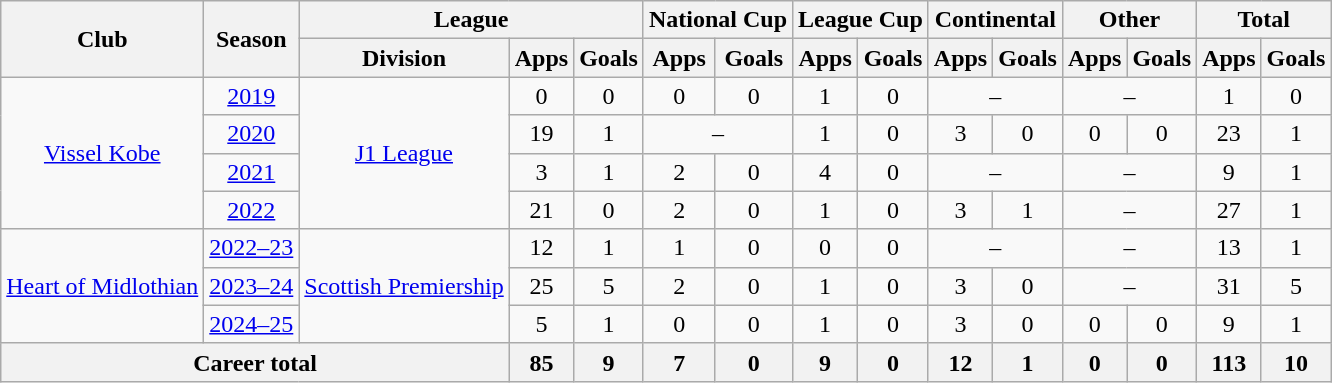<table class="wikitable" style="text-align: center">
<tr>
<th rowspan="2">Club</th>
<th rowspan="2">Season</th>
<th colspan="3">League</th>
<th colspan="2">National Cup</th>
<th colspan="2">League Cup</th>
<th colspan="2">Continental</th>
<th colspan="2">Other</th>
<th colspan="2">Total</th>
</tr>
<tr>
<th>Division</th>
<th>Apps</th>
<th>Goals</th>
<th>Apps</th>
<th>Goals</th>
<th>Apps</th>
<th>Goals</th>
<th>Apps</th>
<th>Goals</th>
<th>Apps</th>
<th>Goals</th>
<th>Apps</th>
<th>Goals</th>
</tr>
<tr>
<td rowspan="4"><a href='#'>Vissel Kobe</a></td>
<td><a href='#'>2019</a></td>
<td rowspan="4"><a href='#'>J1 League</a></td>
<td>0</td>
<td>0</td>
<td>0</td>
<td>0</td>
<td>1</td>
<td>0</td>
<td colspan="2">–</td>
<td colspan=2>–</td>
<td>1</td>
<td>0</td>
</tr>
<tr>
<td><a href='#'>2020</a></td>
<td>19</td>
<td>1</td>
<td colspan=2>–</td>
<td>1</td>
<td>0</td>
<td>3</td>
<td>0</td>
<td>0</td>
<td>0</td>
<td>23</td>
<td>1</td>
</tr>
<tr>
<td><a href='#'>2021</a></td>
<td>3</td>
<td>1</td>
<td>2</td>
<td>0</td>
<td>4</td>
<td>0</td>
<td colspan="2">–</td>
<td colspan="2">–</td>
<td>9</td>
<td>1</td>
</tr>
<tr>
<td><a href='#'>2022</a></td>
<td>21</td>
<td>0</td>
<td>2</td>
<td>0</td>
<td>1</td>
<td>0</td>
<td>3</td>
<td>1</td>
<td colspan="2">–</td>
<td>27</td>
<td>1</td>
</tr>
<tr>
<td rowspan="3"><a href='#'>Heart of Midlothian</a></td>
<td><a href='#'>2022–23</a></td>
<td rowspan="3"><a href='#'>Scottish Premiership</a></td>
<td>12</td>
<td>1</td>
<td>1</td>
<td>0</td>
<td>0</td>
<td>0</td>
<td colspan="2">–</td>
<td colspan=2>–</td>
<td>13</td>
<td>1</td>
</tr>
<tr>
<td><a href='#'>2023–24</a></td>
<td>25</td>
<td>5</td>
<td>2</td>
<td>0</td>
<td>1</td>
<td>0</td>
<td>3</td>
<td>0</td>
<td colspan=2>–</td>
<td>31</td>
<td>5</td>
</tr>
<tr>
<td><a href='#'>2024–25</a></td>
<td>5</td>
<td>1</td>
<td>0</td>
<td>0</td>
<td>1</td>
<td>0</td>
<td>3</td>
<td>0</td>
<td>0</td>
<td>0</td>
<td>9</td>
<td>1</td>
</tr>
<tr>
<th colspan="3">Career total</th>
<th>85</th>
<th>9</th>
<th>7</th>
<th>0</th>
<th>9</th>
<th>0</th>
<th>12</th>
<th>1</th>
<th>0</th>
<th>0</th>
<th>113</th>
<th>10</th>
</tr>
</table>
